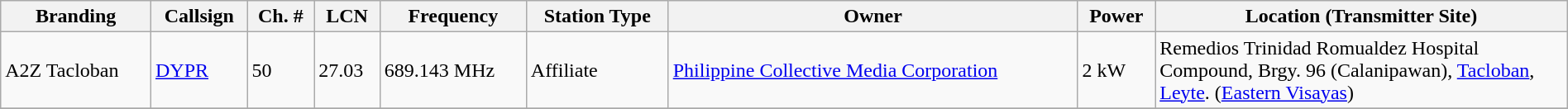<table class="wikitable sortable" style="width:100%" style="text-align:center;">
<tr>
<th>Branding</th>
<th>Callsign</th>
<th>Ch. #</th>
<th>LCN</th>
<th>Frequency</th>
<th>Station Type</th>
<th>Owner</th>
<th>Power</th>
<th class="unsortable" width="325px">Location (Transmitter Site)</th>
</tr>
<tr>
<td>A2Z Tacloban</td>
<td><a href='#'>DYPR</a></td>
<td>50</td>
<td>27.03</td>
<td>689.143 MHz</td>
<td>Affiliate</td>
<td><a href='#'>Philippine Collective Media Corporation</a></td>
<td>2 kW</td>
<td>Remedios Trinidad Romualdez Hospital Compound, Brgy. 96 (Calanipawan), <a href='#'>Tacloban</a>, <a href='#'>Leyte</a>. (<a href='#'>Eastern Visayas</a>)</td>
</tr>
<tr>
</tr>
</table>
